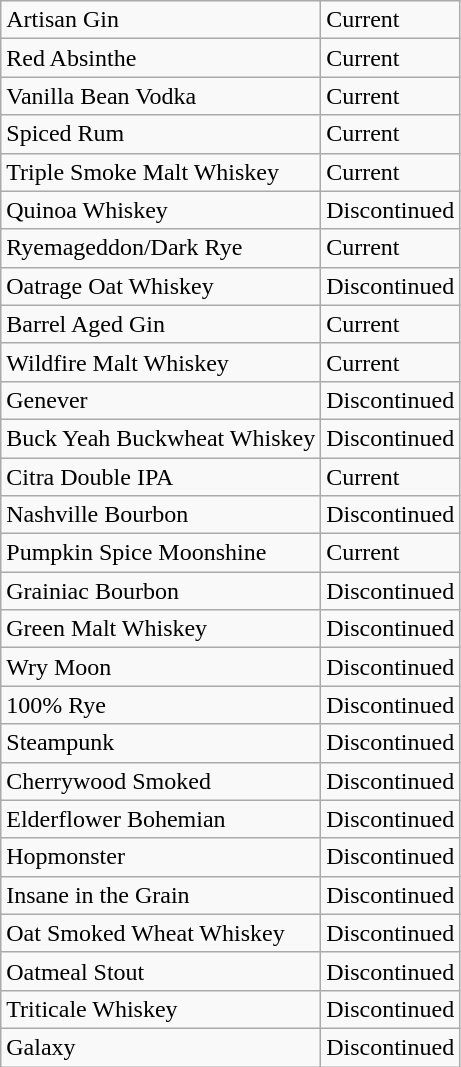<table class="wikitable">
<tr>
<td>Artisan Gin</td>
<td>Current</td>
</tr>
<tr>
<td>Red Absinthe</td>
<td>Current</td>
</tr>
<tr>
<td>Vanilla Bean Vodka</td>
<td>Current</td>
</tr>
<tr>
<td>Spiced Rum</td>
<td>Current</td>
</tr>
<tr>
<td>Triple Smoke Malt Whiskey</td>
<td>Current</td>
</tr>
<tr>
<td>Quinoa Whiskey</td>
<td>Discontinued</td>
</tr>
<tr>
<td>Ryemageddon/Dark Rye</td>
<td>Current</td>
</tr>
<tr>
<td>Oatrage Oat Whiskey</td>
<td>Discontinued</td>
</tr>
<tr>
<td>Barrel Aged Gin</td>
<td>Current</td>
</tr>
<tr>
<td>Wildfire Malt Whiskey</td>
<td>Current</td>
</tr>
<tr>
<td>Genever</td>
<td>Discontinued</td>
</tr>
<tr>
<td>Buck Yeah Buckwheat Whiskey</td>
<td>Discontinued</td>
</tr>
<tr>
<td>Citra Double IPA</td>
<td>Current</td>
</tr>
<tr>
<td>Nashville Bourbon</td>
<td>Discontinued</td>
</tr>
<tr>
<td>Pumpkin Spice Moonshine</td>
<td>Current</td>
</tr>
<tr>
<td>Grainiac Bourbon</td>
<td>Discontinued</td>
</tr>
<tr>
<td>Green Malt Whiskey</td>
<td>Discontinued</td>
</tr>
<tr>
<td>Wry Moon</td>
<td>Discontinued</td>
</tr>
<tr>
<td>100% Rye</td>
<td>Discontinued</td>
</tr>
<tr>
<td>Steampunk</td>
<td>Discontinued</td>
</tr>
<tr>
<td>Cherrywood Smoked</td>
<td>Discontinued</td>
</tr>
<tr>
<td>Elderflower Bohemian</td>
<td>Discontinued</td>
</tr>
<tr>
<td>Hopmonster</td>
<td>Discontinued</td>
</tr>
<tr>
<td>Insane in the Grain</td>
<td>Discontinued</td>
</tr>
<tr>
<td>Oat Smoked Wheat Whiskey</td>
<td>Discontinued</td>
</tr>
<tr>
<td>Oatmeal Stout</td>
<td>Discontinued</td>
</tr>
<tr>
<td>Triticale Whiskey</td>
<td>Discontinued</td>
</tr>
<tr>
<td>Galaxy</td>
<td>Discontinued</td>
</tr>
</table>
